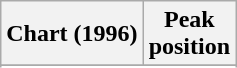<table class="wikitable sortable">
<tr>
<th align="left">Chart (1996)</th>
<th align="center">Peak<br>position</th>
</tr>
<tr>
</tr>
<tr>
</tr>
</table>
